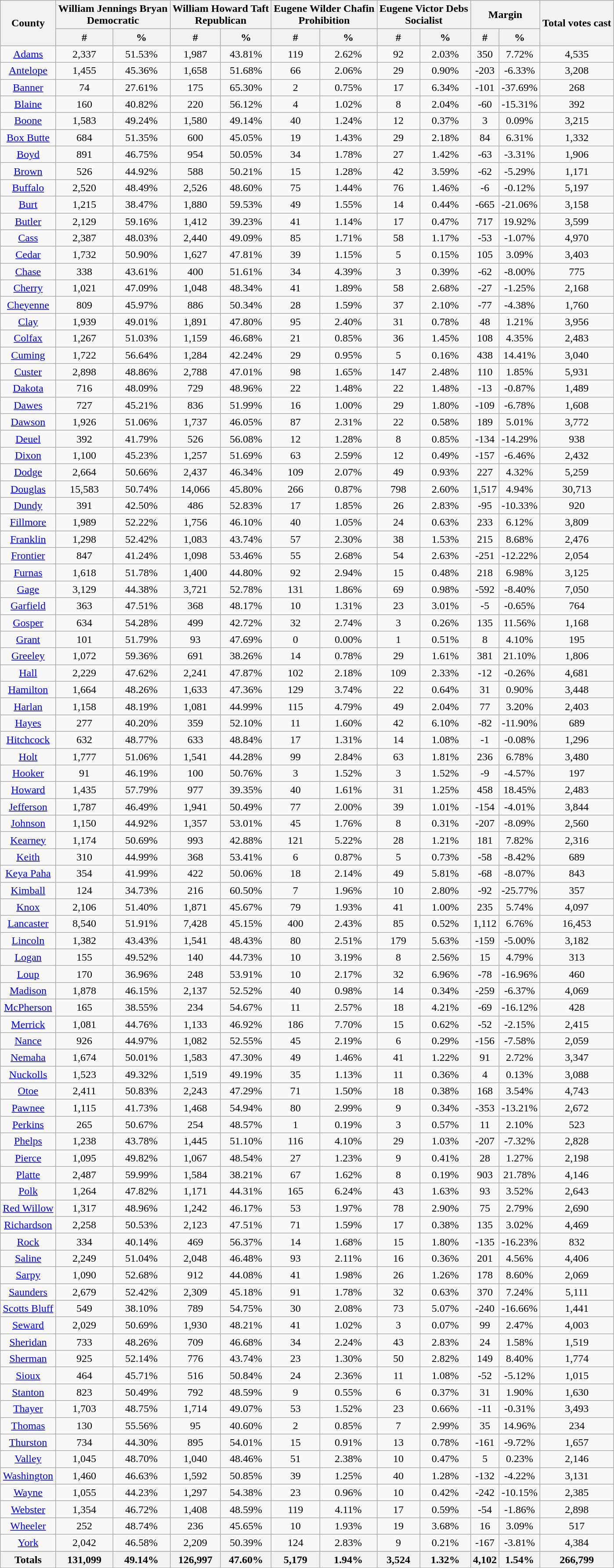<table class="wikitable sortable">
<tr>
<th rowspan="2">County</th>
<th colspan="2">William Jennings Bryan<br>Democratic</th>
<th colspan="2">William Howard Taft<br>Republican</th>
<th colspan="2">Eugene Wilder Chafin<br>Prohibition</th>
<th colspan="2">Eugene Victor Debs<br>Socialist</th>
<th colspan="2">Margin</th>
<th rowspan="2">Total votes cast</th>
</tr>
<tr bgcolor="lightgrey">
<th data-sort-type="number">#</th>
<th data-sort-type="number">%</th>
<th data-sort-type="number">#</th>
<th data-sort-type="number">%</th>
<th data-sort-type="number">#</th>
<th data-sort-type="number">%</th>
<th data-sort-type="number">#</th>
<th data-sort-type="number">%</th>
<th data-sort-type="number">#</th>
<th data-sort-type="number">%</th>
</tr>
<tr style="text-align:center;">
<td><a href='#'>Adams</a></td>
<td>2,337</td>
<td>51.53%</td>
<td>1,987</td>
<td>43.81%</td>
<td>119</td>
<td>2.62%</td>
<td>92</td>
<td>2.03%</td>
<td>350</td>
<td>7.72%</td>
<td>4,535</td>
</tr>
<tr style="text-align:center;">
<td><a href='#'>Antelope</a></td>
<td>1,455</td>
<td>45.36%</td>
<td>1,658</td>
<td>51.68%</td>
<td>66</td>
<td>2.06%</td>
<td>29</td>
<td>0.90%</td>
<td>-203</td>
<td>-6.33%</td>
<td>3,208</td>
</tr>
<tr style="text-align:center;">
<td><a href='#'>Banner</a></td>
<td>74</td>
<td>27.61%</td>
<td>175</td>
<td>65.30%</td>
<td>2</td>
<td>0.75%</td>
<td>17</td>
<td>6.34%</td>
<td>-101</td>
<td>-37.69%</td>
<td>268</td>
</tr>
<tr style="text-align:center;">
<td><a href='#'>Blaine</a></td>
<td>160</td>
<td>40.82%</td>
<td>220</td>
<td>56.12%</td>
<td>4</td>
<td>1.02%</td>
<td>8</td>
<td>2.04%</td>
<td>-60</td>
<td>-15.31%</td>
<td>392</td>
</tr>
<tr style="text-align:center;">
<td><a href='#'>Boone</a></td>
<td>1,583</td>
<td>49.24%</td>
<td>1,580</td>
<td>49.14%</td>
<td>40</td>
<td>1.24%</td>
<td>12</td>
<td>0.37%</td>
<td>3</td>
<td>0.09%</td>
<td>3,215</td>
</tr>
<tr style="text-align:center;">
<td><a href='#'>Box Butte</a></td>
<td>684</td>
<td>51.35%</td>
<td>600</td>
<td>45.05%</td>
<td>19</td>
<td>1.43%</td>
<td>29</td>
<td>2.18%</td>
<td>84</td>
<td>6.31%</td>
<td>1,332</td>
</tr>
<tr style="text-align:center;">
<td><a href='#'>Boyd</a></td>
<td>891</td>
<td>46.75%</td>
<td>954</td>
<td>50.05%</td>
<td>34</td>
<td>1.78%</td>
<td>27</td>
<td>1.42%</td>
<td>-63</td>
<td>-3.31%</td>
<td>1,906</td>
</tr>
<tr style="text-align:center;">
<td><a href='#'>Brown</a></td>
<td>526</td>
<td>44.92%</td>
<td>588</td>
<td>50.21%</td>
<td>15</td>
<td>1.28%</td>
<td>42</td>
<td>3.59%</td>
<td>-62</td>
<td>-5.29%</td>
<td>1,171</td>
</tr>
<tr style="text-align:center;">
<td><a href='#'>Buffalo</a></td>
<td>2,520</td>
<td>48.49%</td>
<td>2,526</td>
<td>48.60%</td>
<td>75</td>
<td>1.44%</td>
<td>76</td>
<td>1.46%</td>
<td>-6</td>
<td>-0.12%</td>
<td>5,197</td>
</tr>
<tr style="text-align:center;">
<td><a href='#'>Burt</a></td>
<td>1,215</td>
<td>38.47%</td>
<td>1,880</td>
<td>59.53%</td>
<td>49</td>
<td>1.55%</td>
<td>14</td>
<td>0.44%</td>
<td>-665</td>
<td>-21.06%</td>
<td>3,158</td>
</tr>
<tr style="text-align:center;">
<td><a href='#'>Butler</a></td>
<td>2,129</td>
<td>59.16%</td>
<td>1,412</td>
<td>39.23%</td>
<td>41</td>
<td>1.14%</td>
<td>17</td>
<td>0.47%</td>
<td>717</td>
<td>19.92%</td>
<td>3,599</td>
</tr>
<tr style="text-align:center;">
<td><a href='#'>Cass</a></td>
<td>2,387</td>
<td>48.03%</td>
<td>2,440</td>
<td>49.09%</td>
<td>85</td>
<td>1.71%</td>
<td>58</td>
<td>1.17%</td>
<td>-53</td>
<td>-1.07%</td>
<td>4,970</td>
</tr>
<tr style="text-align:center;">
<td><a href='#'>Cedar</a></td>
<td>1,732</td>
<td>50.90%</td>
<td>1,627</td>
<td>47.81%</td>
<td>39</td>
<td>1.15%</td>
<td>5</td>
<td>0.15%</td>
<td>105</td>
<td>3.09%</td>
<td>3,403</td>
</tr>
<tr style="text-align:center;">
<td><a href='#'>Chase</a></td>
<td>338</td>
<td>43.61%</td>
<td>400</td>
<td>51.61%</td>
<td>34</td>
<td>4.39%</td>
<td>3</td>
<td>0.39%</td>
<td>-62</td>
<td>-8.00%</td>
<td>775</td>
</tr>
<tr style="text-align:center;">
<td><a href='#'>Cherry</a></td>
<td>1,021</td>
<td>47.09%</td>
<td>1,048</td>
<td>48.34%</td>
<td>41</td>
<td>1.89%</td>
<td>58</td>
<td>2.68%</td>
<td>-27</td>
<td>-1.25%</td>
<td>2,168</td>
</tr>
<tr style="text-align:center;">
<td><a href='#'>Cheyenne</a></td>
<td>809</td>
<td>45.97%</td>
<td>886</td>
<td>50.34%</td>
<td>28</td>
<td>1.59%</td>
<td>37</td>
<td>2.10%</td>
<td>-77</td>
<td>-4.38%</td>
<td>1,760</td>
</tr>
<tr style="text-align:center;">
<td><a href='#'>Clay</a></td>
<td>1,939</td>
<td>49.01%</td>
<td>1,891</td>
<td>47.80%</td>
<td>95</td>
<td>2.40%</td>
<td>31</td>
<td>0.78%</td>
<td>48</td>
<td>1.21%</td>
<td>3,956</td>
</tr>
<tr style="text-align:center;">
<td><a href='#'>Colfax</a></td>
<td>1,267</td>
<td>51.03%</td>
<td>1,159</td>
<td>46.68%</td>
<td>21</td>
<td>0.85%</td>
<td>36</td>
<td>1.45%</td>
<td>108</td>
<td>4.35%</td>
<td>2,483</td>
</tr>
<tr style="text-align:center;">
<td><a href='#'>Cuming</a></td>
<td>1,722</td>
<td>56.64%</td>
<td>1,284</td>
<td>42.24%</td>
<td>29</td>
<td>0.95%</td>
<td>5</td>
<td>0.16%</td>
<td>438</td>
<td>14.41%</td>
<td>3,040</td>
</tr>
<tr style="text-align:center;">
<td><a href='#'>Custer</a></td>
<td>2,898</td>
<td>48.86%</td>
<td>2,788</td>
<td>47.01%</td>
<td>98</td>
<td>1.65%</td>
<td>147</td>
<td>2.48%</td>
<td>110</td>
<td>1.85%</td>
<td>5,931</td>
</tr>
<tr style="text-align:center;">
<td><a href='#'>Dakota</a></td>
<td>716</td>
<td>48.09%</td>
<td>729</td>
<td>48.96%</td>
<td>22</td>
<td>1.48%</td>
<td>22</td>
<td>1.48%</td>
<td>-13</td>
<td>-0.87%</td>
<td>1,489</td>
</tr>
<tr style="text-align:center;">
<td><a href='#'>Dawes</a></td>
<td>727</td>
<td>45.21%</td>
<td>836</td>
<td>51.99%</td>
<td>16</td>
<td>1.00%</td>
<td>29</td>
<td>1.80%</td>
<td>-109</td>
<td>-6.78%</td>
<td>1,608</td>
</tr>
<tr style="text-align:center;">
<td><a href='#'>Dawson</a></td>
<td>1,926</td>
<td>51.06%</td>
<td>1,737</td>
<td>46.05%</td>
<td>87</td>
<td>2.31%</td>
<td>22</td>
<td>0.58%</td>
<td>189</td>
<td>5.01%</td>
<td>3,772</td>
</tr>
<tr style="text-align:center;">
<td><a href='#'>Deuel</a></td>
<td>392</td>
<td>41.79%</td>
<td>526</td>
<td>56.08%</td>
<td>12</td>
<td>1.28%</td>
<td>8</td>
<td>0.85%</td>
<td>-134</td>
<td>-14.29%</td>
<td>938</td>
</tr>
<tr style="text-align:center;">
<td><a href='#'>Dixon</a></td>
<td>1,100</td>
<td>45.23%</td>
<td>1,257</td>
<td>51.69%</td>
<td>63</td>
<td>2.59%</td>
<td>12</td>
<td>0.49%</td>
<td>-157</td>
<td>-6.46%</td>
<td>2,432</td>
</tr>
<tr style="text-align:center;">
<td><a href='#'>Dodge</a></td>
<td>2,664</td>
<td>50.66%</td>
<td>2,437</td>
<td>46.34%</td>
<td>109</td>
<td>2.07%</td>
<td>49</td>
<td>0.93%</td>
<td>227</td>
<td>4.32%</td>
<td>5,259</td>
</tr>
<tr style="text-align:center;">
<td><a href='#'>Douglas</a></td>
<td>15,583</td>
<td>50.74%</td>
<td>14,066</td>
<td>45.80%</td>
<td>266</td>
<td>0.87%</td>
<td>798</td>
<td>2.60%</td>
<td>1,517</td>
<td>4.94%</td>
<td>30,713</td>
</tr>
<tr style="text-align:center;">
<td><a href='#'>Dundy</a></td>
<td>391</td>
<td>42.50%</td>
<td>486</td>
<td>52.83%</td>
<td>17</td>
<td>1.85%</td>
<td>26</td>
<td>2.83%</td>
<td>-95</td>
<td>-10.33%</td>
<td>920</td>
</tr>
<tr style="text-align:center;">
<td><a href='#'>Fillmore</a></td>
<td>1,989</td>
<td>52.22%</td>
<td>1,756</td>
<td>46.10%</td>
<td>40</td>
<td>1.05%</td>
<td>24</td>
<td>0.63%</td>
<td>233</td>
<td>6.12%</td>
<td>3,809</td>
</tr>
<tr style="text-align:center;">
<td><a href='#'>Franklin</a></td>
<td>1,298</td>
<td>52.42%</td>
<td>1,083</td>
<td>43.74%</td>
<td>57</td>
<td>2.30%</td>
<td>38</td>
<td>1.53%</td>
<td>215</td>
<td>8.68%</td>
<td>2,476</td>
</tr>
<tr style="text-align:center;">
<td><a href='#'>Frontier</a></td>
<td>847</td>
<td>41.24%</td>
<td>1,098</td>
<td>53.46%</td>
<td>55</td>
<td>2.68%</td>
<td>54</td>
<td>2.63%</td>
<td>-251</td>
<td>-12.22%</td>
<td>2,054</td>
</tr>
<tr style="text-align:center;">
<td><a href='#'>Furnas</a></td>
<td>1,618</td>
<td>51.78%</td>
<td>1,400</td>
<td>44.80%</td>
<td>92</td>
<td>2.94%</td>
<td>15</td>
<td>0.48%</td>
<td>218</td>
<td>6.98%</td>
<td>3,125</td>
</tr>
<tr style="text-align:center;">
<td><a href='#'>Gage</a></td>
<td>3,129</td>
<td>44.38%</td>
<td>3,721</td>
<td>52.78%</td>
<td>131</td>
<td>1.86%</td>
<td>69</td>
<td>0.98%</td>
<td>-592</td>
<td>-8.40%</td>
<td>7,050</td>
</tr>
<tr style="text-align:center;">
<td><a href='#'>Garfield</a></td>
<td>363</td>
<td>47.51%</td>
<td>368</td>
<td>48.17%</td>
<td>10</td>
<td>1.31%</td>
<td>23</td>
<td>3.01%</td>
<td>-5</td>
<td>-0.65%</td>
<td>764</td>
</tr>
<tr style="text-align:center;">
<td><a href='#'>Gosper</a></td>
<td>634</td>
<td>54.28%</td>
<td>499</td>
<td>42.72%</td>
<td>32</td>
<td>2.74%</td>
<td>3</td>
<td>0.26%</td>
<td>135</td>
<td>11.56%</td>
<td>1,168</td>
</tr>
<tr style="text-align:center;">
<td><a href='#'>Grant</a></td>
<td>101</td>
<td>51.79%</td>
<td>93</td>
<td>47.69%</td>
<td>0</td>
<td>0.00%</td>
<td>1</td>
<td>0.51%</td>
<td>8</td>
<td>4.10%</td>
<td>195</td>
</tr>
<tr style="text-align:center;">
<td><a href='#'>Greeley</a></td>
<td>1,072</td>
<td>59.36%</td>
<td>691</td>
<td>38.26%</td>
<td>14</td>
<td>0.78%</td>
<td>29</td>
<td>1.61%</td>
<td>381</td>
<td>21.10%</td>
<td>1,806</td>
</tr>
<tr style="text-align:center;">
<td><a href='#'>Hall</a></td>
<td>2,229</td>
<td>47.62%</td>
<td>2,241</td>
<td>47.87%</td>
<td>102</td>
<td>2.18%</td>
<td>109</td>
<td>2.33%</td>
<td>-12</td>
<td>-0.26%</td>
<td>4,681</td>
</tr>
<tr style="text-align:center;">
<td><a href='#'>Hamilton</a></td>
<td>1,664</td>
<td>48.26%</td>
<td>1,633</td>
<td>47.36%</td>
<td>129</td>
<td>3.74%</td>
<td>22</td>
<td>0.64%</td>
<td>31</td>
<td>0.90%</td>
<td>3,448</td>
</tr>
<tr style="text-align:center;">
<td><a href='#'>Harlan</a></td>
<td>1,158</td>
<td>48.19%</td>
<td>1,081</td>
<td>44.99%</td>
<td>115</td>
<td>4.79%</td>
<td>49</td>
<td>2.04%</td>
<td>77</td>
<td>3.20%</td>
<td>2,403</td>
</tr>
<tr style="text-align:center;">
<td><a href='#'>Hayes</a></td>
<td>277</td>
<td>40.20%</td>
<td>359</td>
<td>52.10%</td>
<td>11</td>
<td>1.60%</td>
<td>42</td>
<td>6.10%</td>
<td>-82</td>
<td>-11.90%</td>
<td>689</td>
</tr>
<tr style="text-align:center;">
<td><a href='#'>Hitchcock</a></td>
<td>632</td>
<td>48.77%</td>
<td>633</td>
<td>48.84%</td>
<td>17</td>
<td>1.31%</td>
<td>14</td>
<td>1.08%</td>
<td>-1</td>
<td>-0.08%</td>
<td>1,296</td>
</tr>
<tr style="text-align:center;">
<td><a href='#'>Holt</a></td>
<td>1,777</td>
<td>51.06%</td>
<td>1,541</td>
<td>44.28%</td>
<td>99</td>
<td>2.84%</td>
<td>63</td>
<td>1.81%</td>
<td>236</td>
<td>6.78%</td>
<td>3,480</td>
</tr>
<tr style="text-align:center;">
<td><a href='#'>Hooker</a></td>
<td>91</td>
<td>46.19%</td>
<td>100</td>
<td>50.76%</td>
<td>3</td>
<td>1.52%</td>
<td>3</td>
<td>1.52%</td>
<td>-9</td>
<td>-4.57%</td>
<td>197</td>
</tr>
<tr style="text-align:center;">
<td><a href='#'>Howard</a></td>
<td>1,435</td>
<td>57.79%</td>
<td>977</td>
<td>39.35%</td>
<td>40</td>
<td>1.61%</td>
<td>31</td>
<td>1.25%</td>
<td>458</td>
<td>18.45%</td>
<td>2,483</td>
</tr>
<tr style="text-align:center;">
<td><a href='#'>Jefferson</a></td>
<td>1,787</td>
<td>46.49%</td>
<td>1,941</td>
<td>50.49%</td>
<td>77</td>
<td>2.00%</td>
<td>39</td>
<td>1.01%</td>
<td>-154</td>
<td>-4.01%</td>
<td>3,844</td>
</tr>
<tr style="text-align:center;">
<td><a href='#'>Johnson</a></td>
<td>1,150</td>
<td>44.92%</td>
<td>1,357</td>
<td>53.01%</td>
<td>45</td>
<td>1.76%</td>
<td>8</td>
<td>0.31%</td>
<td>-207</td>
<td>-8.09%</td>
<td>2,560</td>
</tr>
<tr style="text-align:center;">
<td><a href='#'>Kearney</a></td>
<td>1,174</td>
<td>50.69%</td>
<td>993</td>
<td>42.88%</td>
<td>121</td>
<td>5.22%</td>
<td>28</td>
<td>1.21%</td>
<td>181</td>
<td>7.82%</td>
<td>2,316</td>
</tr>
<tr style="text-align:center;">
<td><a href='#'>Keith</a></td>
<td>310</td>
<td>44.99%</td>
<td>368</td>
<td>53.41%</td>
<td>6</td>
<td>0.87%</td>
<td>5</td>
<td>0.73%</td>
<td>-58</td>
<td>-8.42%</td>
<td>689</td>
</tr>
<tr style="text-align:center;">
<td><a href='#'>Keya Paha</a></td>
<td>354</td>
<td>41.99%</td>
<td>422</td>
<td>50.06%</td>
<td>18</td>
<td>2.14%</td>
<td>49</td>
<td>5.81%</td>
<td>-68</td>
<td>-8.07%</td>
<td>843</td>
</tr>
<tr style="text-align:center;">
<td><a href='#'>Kimball</a></td>
<td>124</td>
<td>34.73%</td>
<td>216</td>
<td>60.50%</td>
<td>7</td>
<td>1.96%</td>
<td>10</td>
<td>2.80%</td>
<td>-92</td>
<td>-25.77%</td>
<td>357</td>
</tr>
<tr style="text-align:center;">
<td><a href='#'>Knox</a></td>
<td>2,106</td>
<td>51.40%</td>
<td>1,871</td>
<td>45.67%</td>
<td>79</td>
<td>1.93%</td>
<td>41</td>
<td>1.00%</td>
<td>235</td>
<td>5.74%</td>
<td>4,097</td>
</tr>
<tr style="text-align:center;">
<td><a href='#'>Lancaster</a></td>
<td>8,540</td>
<td>51.91%</td>
<td>7,428</td>
<td>45.15%</td>
<td>400</td>
<td>2.43%</td>
<td>85</td>
<td>0.52%</td>
<td>1,112</td>
<td>6.76%</td>
<td>16,453</td>
</tr>
<tr style="text-align:center;">
<td><a href='#'>Lincoln</a></td>
<td>1,382</td>
<td>43.43%</td>
<td>1,541</td>
<td>48.43%</td>
<td>80</td>
<td>2.51%</td>
<td>179</td>
<td>5.63%</td>
<td>-159</td>
<td>-5.00%</td>
<td>3,182</td>
</tr>
<tr style="text-align:center;">
<td><a href='#'>Logan</a></td>
<td>155</td>
<td>49.52%</td>
<td>140</td>
<td>44.73%</td>
<td>10</td>
<td>3.19%</td>
<td>8</td>
<td>2.56%</td>
<td>15</td>
<td>4.79%</td>
<td>313</td>
</tr>
<tr style="text-align:center;">
<td><a href='#'>Loup</a></td>
<td>170</td>
<td>36.96%</td>
<td>248</td>
<td>53.91%</td>
<td>10</td>
<td>2.17%</td>
<td>32</td>
<td>6.96%</td>
<td>-78</td>
<td>-16.96%</td>
<td>460</td>
</tr>
<tr style="text-align:center;">
<td><a href='#'>Madison</a></td>
<td>1,878</td>
<td>46.15%</td>
<td>2,137</td>
<td>52.52%</td>
<td>40</td>
<td>0.98%</td>
<td>14</td>
<td>0.34%</td>
<td>-259</td>
<td>-6.37%</td>
<td>4,069</td>
</tr>
<tr style="text-align:center;">
<td><a href='#'>McPherson</a></td>
<td>165</td>
<td>38.55%</td>
<td>234</td>
<td>54.67%</td>
<td>11</td>
<td>2.57%</td>
<td>18</td>
<td>4.21%</td>
<td>-69</td>
<td>-16.12%</td>
<td>428</td>
</tr>
<tr style="text-align:center;">
<td><a href='#'>Merrick</a></td>
<td>1,081</td>
<td>44.76%</td>
<td>1,133</td>
<td>46.92%</td>
<td>186</td>
<td>7.70%</td>
<td>15</td>
<td>0.62%</td>
<td>-52</td>
<td>-2.15%</td>
<td>2,415</td>
</tr>
<tr style="text-align:center;">
<td><a href='#'>Nance</a></td>
<td>926</td>
<td>44.97%</td>
<td>1,082</td>
<td>52.55%</td>
<td>45</td>
<td>2.19%</td>
<td>6</td>
<td>0.29%</td>
<td>-156</td>
<td>-7.58%</td>
<td>2,059</td>
</tr>
<tr style="text-align:center;">
<td><a href='#'>Nemaha</a></td>
<td>1,674</td>
<td>50.01%</td>
<td>1,583</td>
<td>47.30%</td>
<td>49</td>
<td>1.46%</td>
<td>41</td>
<td>1.22%</td>
<td>91</td>
<td>2.72%</td>
<td>3,347</td>
</tr>
<tr style="text-align:center;">
<td><a href='#'>Nuckolls</a></td>
<td>1,523</td>
<td>49.32%</td>
<td>1,519</td>
<td>49.19%</td>
<td>35</td>
<td>1.13%</td>
<td>11</td>
<td>0.36%</td>
<td>4</td>
<td>0.13%</td>
<td>3,088</td>
</tr>
<tr style="text-align:center;">
<td><a href='#'>Otoe</a></td>
<td>2,411</td>
<td>50.83%</td>
<td>2,243</td>
<td>47.29%</td>
<td>71</td>
<td>1.50%</td>
<td>18</td>
<td>0.38%</td>
<td>168</td>
<td>3.54%</td>
<td>4,743</td>
</tr>
<tr style="text-align:center;">
<td><a href='#'>Pawnee</a></td>
<td>1,115</td>
<td>41.73%</td>
<td>1,468</td>
<td>54.94%</td>
<td>80</td>
<td>2.99%</td>
<td>9</td>
<td>0.34%</td>
<td>-353</td>
<td>-13.21%</td>
<td>2,672</td>
</tr>
<tr style="text-align:center;">
<td><a href='#'>Perkins</a></td>
<td>265</td>
<td>50.67%</td>
<td>254</td>
<td>48.57%</td>
<td>1</td>
<td>0.19%</td>
<td>3</td>
<td>0.57%</td>
<td>11</td>
<td>2.10%</td>
<td>523</td>
</tr>
<tr style="text-align:center;">
<td><a href='#'>Phelps</a></td>
<td>1,238</td>
<td>43.78%</td>
<td>1,445</td>
<td>51.10%</td>
<td>116</td>
<td>4.10%</td>
<td>29</td>
<td>1.03%</td>
<td>-207</td>
<td>-7.32%</td>
<td>2,828</td>
</tr>
<tr style="text-align:center;">
<td><a href='#'>Pierce</a></td>
<td>1,095</td>
<td>49.82%</td>
<td>1,067</td>
<td>48.54%</td>
<td>27</td>
<td>1.23%</td>
<td>9</td>
<td>0.41%</td>
<td>28</td>
<td>1.27%</td>
<td>2,198</td>
</tr>
<tr style="text-align:center;">
<td><a href='#'>Platte</a></td>
<td>2,487</td>
<td>59.99%</td>
<td>1,584</td>
<td>38.21%</td>
<td>67</td>
<td>1.62%</td>
<td>8</td>
<td>0.19%</td>
<td>903</td>
<td>21.78%</td>
<td>4,146</td>
</tr>
<tr style="text-align:center;">
<td><a href='#'>Polk</a></td>
<td>1,264</td>
<td>47.82%</td>
<td>1,171</td>
<td>44.31%</td>
<td>165</td>
<td>6.24%</td>
<td>43</td>
<td>1.63%</td>
<td>93</td>
<td>3.52%</td>
<td>2,643</td>
</tr>
<tr style="text-align:center;">
<td><a href='#'>Red Willow</a></td>
<td>1,317</td>
<td>48.96%</td>
<td>1,242</td>
<td>46.17%</td>
<td>53</td>
<td>1.97%</td>
<td>78</td>
<td>2.90%</td>
<td>75</td>
<td>2.79%</td>
<td>2,690</td>
</tr>
<tr style="text-align:center;">
<td><a href='#'>Richardson</a></td>
<td>2,258</td>
<td>50.53%</td>
<td>2,123</td>
<td>47.51%</td>
<td>71</td>
<td>1.59%</td>
<td>17</td>
<td>0.38%</td>
<td>135</td>
<td>3.02%</td>
<td>4,469</td>
</tr>
<tr style="text-align:center;">
<td><a href='#'>Rock</a></td>
<td>334</td>
<td>40.14%</td>
<td>469</td>
<td>56.37%</td>
<td>14</td>
<td>1.68%</td>
<td>15</td>
<td>1.80%</td>
<td>-135</td>
<td>-16.23%</td>
<td>832</td>
</tr>
<tr style="text-align:center;">
<td><a href='#'>Saline</a></td>
<td>2,249</td>
<td>51.04%</td>
<td>2,048</td>
<td>46.48%</td>
<td>93</td>
<td>2.11%</td>
<td>16</td>
<td>0.36%</td>
<td>201</td>
<td>4.56%</td>
<td>4,406</td>
</tr>
<tr style="text-align:center;">
<td><a href='#'>Sarpy</a></td>
<td>1,090</td>
<td>52.68%</td>
<td>912</td>
<td>44.08%</td>
<td>41</td>
<td>1.98%</td>
<td>26</td>
<td>1.26%</td>
<td>178</td>
<td>8.60%</td>
<td>2,069</td>
</tr>
<tr style="text-align:center;">
<td><a href='#'>Saunders</a></td>
<td>2,679</td>
<td>52.42%</td>
<td>2,309</td>
<td>45.18%</td>
<td>91</td>
<td>1.78%</td>
<td>32</td>
<td>0.63%</td>
<td>370</td>
<td>7.24%</td>
<td>5,111</td>
</tr>
<tr style="text-align:center;">
<td><a href='#'>Scotts Bluff</a></td>
<td>549</td>
<td>38.10%</td>
<td>789</td>
<td>54.75%</td>
<td>30</td>
<td>2.08%</td>
<td>73</td>
<td>5.07%</td>
<td>-240</td>
<td>-16.66%</td>
<td>1,441</td>
</tr>
<tr style="text-align:center;">
<td><a href='#'>Seward</a></td>
<td>2,029</td>
<td>50.69%</td>
<td>1,930</td>
<td>48.21%</td>
<td>41</td>
<td>1.02%</td>
<td>3</td>
<td>0.07%</td>
<td>99</td>
<td>2.47%</td>
<td>4,003</td>
</tr>
<tr style="text-align:center;">
<td><a href='#'>Sheridan</a></td>
<td>733</td>
<td>48.26%</td>
<td>709</td>
<td>46.68%</td>
<td>34</td>
<td>2.24%</td>
<td>43</td>
<td>2.83%</td>
<td>24</td>
<td>1.58%</td>
<td>1,519</td>
</tr>
<tr style="text-align:center;">
<td><a href='#'>Sherman</a></td>
<td>925</td>
<td>52.14%</td>
<td>776</td>
<td>43.74%</td>
<td>23</td>
<td>1.30%</td>
<td>50</td>
<td>2.82%</td>
<td>149</td>
<td>8.40%</td>
<td>1,774</td>
</tr>
<tr style="text-align:center;">
<td><a href='#'>Sioux</a></td>
<td>464</td>
<td>45.71%</td>
<td>516</td>
<td>50.84%</td>
<td>24</td>
<td>2.36%</td>
<td>11</td>
<td>1.08%</td>
<td>-52</td>
<td>-5.12%</td>
<td>1,015</td>
</tr>
<tr style="text-align:center;">
<td><a href='#'>Stanton</a></td>
<td>823</td>
<td>50.49%</td>
<td>792</td>
<td>48.59%</td>
<td>9</td>
<td>0.55%</td>
<td>6</td>
<td>0.37%</td>
<td>31</td>
<td>1.90%</td>
<td>1,630</td>
</tr>
<tr style="text-align:center;">
<td><a href='#'>Thayer</a></td>
<td>1,703</td>
<td>48.75%</td>
<td>1,714</td>
<td>49.07%</td>
<td>53</td>
<td>1.52%</td>
<td>23</td>
<td>0.66%</td>
<td>-11</td>
<td>-0.31%</td>
<td>3,493</td>
</tr>
<tr style="text-align:center;">
<td><a href='#'>Thomas</a></td>
<td>130</td>
<td>55.56%</td>
<td>95</td>
<td>40.60%</td>
<td>2</td>
<td>0.85%</td>
<td>7</td>
<td>2.99%</td>
<td>35</td>
<td>14.96%</td>
<td>234</td>
</tr>
<tr style="text-align:center;">
<td><a href='#'>Thurston</a></td>
<td>734</td>
<td>44.30%</td>
<td>895</td>
<td>54.01%</td>
<td>15</td>
<td>0.91%</td>
<td>13</td>
<td>0.78%</td>
<td>-161</td>
<td>-9.72%</td>
<td>1,657</td>
</tr>
<tr style="text-align:center;">
<td><a href='#'>Valley</a></td>
<td>1,045</td>
<td>48.70%</td>
<td>1,040</td>
<td>48.46%</td>
<td>51</td>
<td>2.38%</td>
<td>10</td>
<td>0.47%</td>
<td>5</td>
<td>0.23%</td>
<td>2,146</td>
</tr>
<tr style="text-align:center;">
<td><a href='#'>Washington</a></td>
<td>1,460</td>
<td>46.63%</td>
<td>1,592</td>
<td>50.85%</td>
<td>39</td>
<td>1.25%</td>
<td>40</td>
<td>1.28%</td>
<td>-132</td>
<td>-4.22%</td>
<td>3,131</td>
</tr>
<tr style="text-align:center;">
<td><a href='#'>Wayne</a></td>
<td>1,055</td>
<td>44.23%</td>
<td>1,297</td>
<td>54.38%</td>
<td>23</td>
<td>0.96%</td>
<td>10</td>
<td>0.42%</td>
<td>-242</td>
<td>-10.15%</td>
<td>2,385</td>
</tr>
<tr style="text-align:center;">
<td><a href='#'>Webster</a></td>
<td>1,354</td>
<td>46.72%</td>
<td>1,408</td>
<td>48.59%</td>
<td>119</td>
<td>4.11%</td>
<td>17</td>
<td>0.59%</td>
<td>-54</td>
<td>-1.86%</td>
<td>2,898</td>
</tr>
<tr style="text-align:center;">
<td><a href='#'>Wheeler</a></td>
<td>252</td>
<td>48.74%</td>
<td>236</td>
<td>45.65%</td>
<td>10</td>
<td>1.93%</td>
<td>19</td>
<td>3.68%</td>
<td>16</td>
<td>3.09%</td>
<td>517</td>
</tr>
<tr style="text-align:center;">
<td><a href='#'>York</a></td>
<td>2,042</td>
<td>46.58%</td>
<td>2,209</td>
<td>50.39%</td>
<td>124</td>
<td>2.83%</td>
<td>9</td>
<td>0.21%</td>
<td>-167</td>
<td>-3.81%</td>
<td>4,384</td>
</tr>
<tr style="text-align:center;">
<th>Totals</th>
<th>131,099</th>
<th>49.14%</th>
<th>126,997</th>
<th>47.60%</th>
<th>5,179</th>
<th>1.94%</th>
<th>3,524</th>
<th>1.32%</th>
<th>4,102</th>
<th>1.54%</th>
<th>266,799</th>
</tr>
</table>
